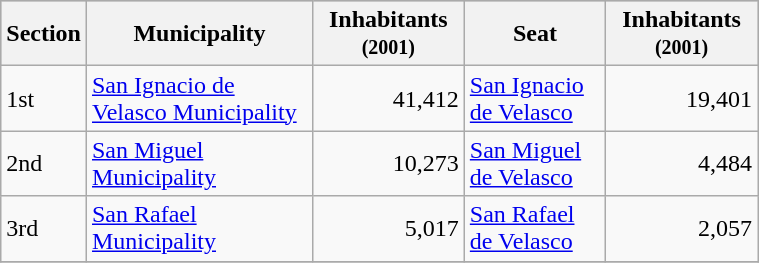<table class="wikitable" border="1" style="width:40%;" border="1">
<tr bgcolor=silver>
<th>Section</th>
<th>Municipality</th>
<th><strong>Inhabitants</strong>  <small> (2001) </small> </th>
<th>Seat</th>
<th><strong>Inhabitants</strong>  <small> (2001) </small></th>
</tr>
<tr>
<td>1st</td>
<td><a href='#'>San Ignacio de Velasco Municipality</a></td>
<td align="right">41,412</td>
<td><a href='#'>San Ignacio de Velasco</a></td>
<td align="right">19,401</td>
</tr>
<tr>
<td>2nd</td>
<td><a href='#'>San Miguel Municipality</a></td>
<td align="right">10,273</td>
<td><a href='#'>San Miguel de Velasco</a></td>
<td align="right">4,484</td>
</tr>
<tr>
<td>3rd</td>
<td><a href='#'>San Rafael Municipality</a></td>
<td align="right">5,017</td>
<td><a href='#'>San Rafael de Velasco</a></td>
<td align="right">2,057</td>
</tr>
<tr>
</tr>
</table>
